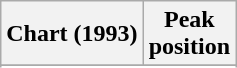<table class="wikitable sortable">
<tr>
<th align="left">Chart (1993)</th>
<th align="center">Peak<br>position</th>
</tr>
<tr>
</tr>
<tr>
</tr>
<tr>
</tr>
<tr>
</tr>
<tr>
</tr>
<tr>
</tr>
</table>
